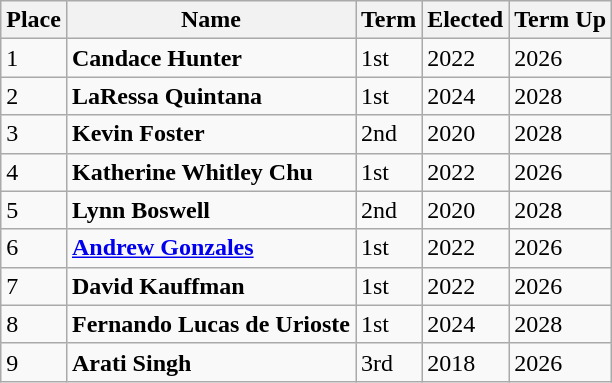<table class="wikitable sortable">
<tr>
<th>Place</th>
<th>Name</th>
<th>Term</th>
<th>Elected</th>
<th>Term Up</th>
</tr>
<tr>
<td>1</td>
<td><strong>Candace Hunter</strong></td>
<td>1st</td>
<td>2022</td>
<td>2026</td>
</tr>
<tr>
<td>2</td>
<td><strong>LaRessa Quintana</strong></td>
<td>1st</td>
<td>2024</td>
<td>2028</td>
</tr>
<tr>
<td>3</td>
<td><strong>Kevin Foster</strong></td>
<td>2nd</td>
<td>2020</td>
<td>2028</td>
</tr>
<tr>
<td>4</td>
<td><strong>Katherine Whitley Chu</strong></td>
<td>1st</td>
<td>2022</td>
<td>2026</td>
</tr>
<tr>
<td>5</td>
<td><strong>Lynn Boswell</strong></td>
<td>2nd</td>
<td>2020</td>
<td>2028</td>
</tr>
<tr>
<td>6</td>
<td><strong><a href='#'>Andrew Gonzales</a></strong></td>
<td>1st</td>
<td>2022</td>
<td>2026</td>
</tr>
<tr>
<td>7</td>
<td><strong>David Kauffman</strong></td>
<td>1st</td>
<td>2022</td>
<td>2026</td>
</tr>
<tr>
<td>8</td>
<td><strong>Fernando Lucas de Urioste</strong></td>
<td>1st</td>
<td>2024</td>
<td>2028</td>
</tr>
<tr>
<td>9</td>
<td><strong>Arati Singh</strong></td>
<td>3rd</td>
<td>2018</td>
<td>2026</td>
</tr>
</table>
